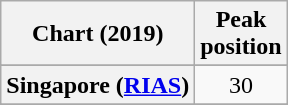<table class="wikitable sortable plainrowheaders">
<tr>
<th scope="col">Chart (2019)</th>
<th scope="col">Peak<br>position</th>
</tr>
<tr>
</tr>
<tr>
</tr>
<tr>
<th scope="row">Singapore (<a href='#'>RIAS</a>)</th>
<td style="text-align:center;">30</td>
</tr>
<tr>
</tr>
<tr>
</tr>
</table>
